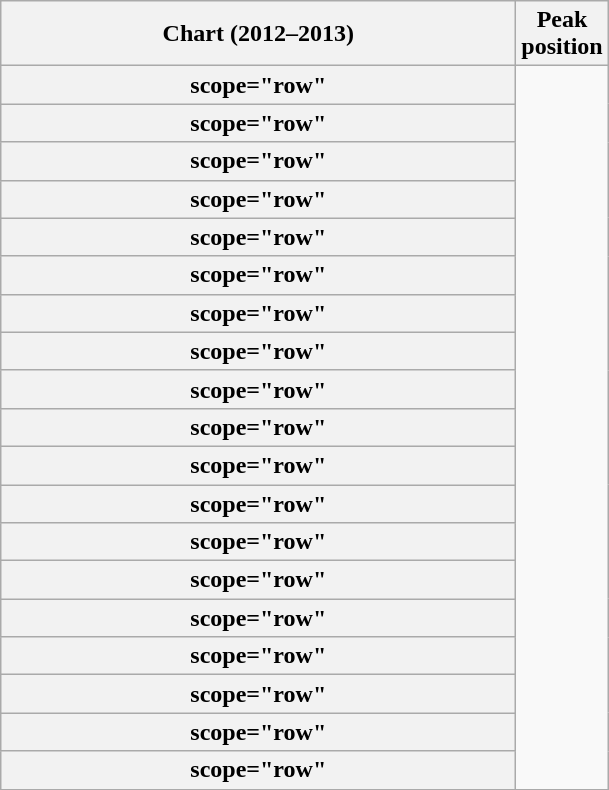<table class="wikitable sortable plainrowheaders">
<tr>
<th scope="col" style="width:21em;">Chart (2012–2013)</th>
<th>Peak<br>position</th>
</tr>
<tr>
<th>scope="row"</th>
</tr>
<tr>
<th>scope="row"</th>
</tr>
<tr>
<th>scope="row"</th>
</tr>
<tr>
<th>scope="row"</th>
</tr>
<tr>
<th>scope="row"</th>
</tr>
<tr>
<th>scope="row"</th>
</tr>
<tr>
<th>scope="row"</th>
</tr>
<tr>
<th>scope="row"</th>
</tr>
<tr>
<th>scope="row"</th>
</tr>
<tr>
<th>scope="row"</th>
</tr>
<tr>
<th>scope="row"</th>
</tr>
<tr>
<th>scope="row"</th>
</tr>
<tr>
<th>scope="row"</th>
</tr>
<tr>
<th>scope="row"</th>
</tr>
<tr>
<th>scope="row"</th>
</tr>
<tr>
<th>scope="row"</th>
</tr>
<tr>
<th>scope="row"</th>
</tr>
<tr>
<th>scope="row"</th>
</tr>
<tr>
<th>scope="row"</th>
</tr>
<tr>
</tr>
</table>
